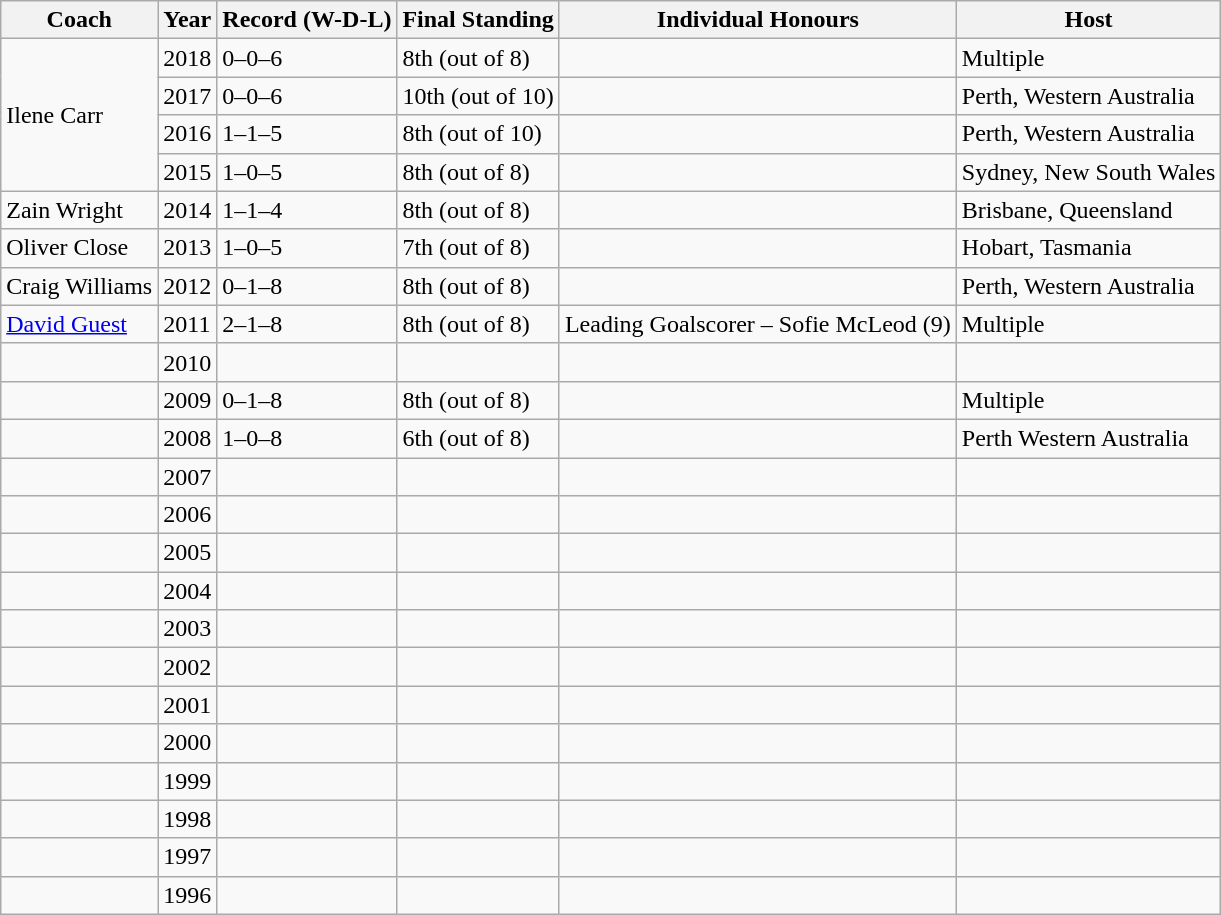<table class="wikitable">
<tr>
<th>Coach</th>
<th>Year</th>
<th>Record (W-D-L)</th>
<th>Final Standing</th>
<th>Individual Honours</th>
<th>Host</th>
</tr>
<tr>
<td rowspan="4">Ilene Carr</td>
<td>2018</td>
<td>0–0–6</td>
<td>8th (out of 8)</td>
<td></td>
<td>Multiple</td>
</tr>
<tr>
<td>2017</td>
<td>0–0–6</td>
<td>10th (out of 10)</td>
<td></td>
<td>Perth, Western Australia</td>
</tr>
<tr>
<td>2016</td>
<td>1–1–5</td>
<td>8th (out of 10)</td>
<td></td>
<td>Perth, Western Australia</td>
</tr>
<tr>
<td>2015</td>
<td>1–0–5</td>
<td>8th (out of 8)</td>
<td></td>
<td>Sydney, New South Wales</td>
</tr>
<tr>
<td>Zain Wright</td>
<td>2014</td>
<td>1–1–4</td>
<td>8th (out of 8)</td>
<td></td>
<td>Brisbane, Queensland</td>
</tr>
<tr>
<td>Oliver Close</td>
<td>2013</td>
<td>1–0–5</td>
<td>7th (out of 8)</td>
<td></td>
<td>Hobart, Tasmania</td>
</tr>
<tr>
<td>Craig Williams</td>
<td>2012</td>
<td>0–1–8</td>
<td>8th (out of 8)</td>
<td></td>
<td>Perth, Western Australia</td>
</tr>
<tr>
<td><a href='#'>David Guest</a></td>
<td>2011</td>
<td>2–1–8</td>
<td>8th (out of 8)</td>
<td>Leading Goalscorer – Sofie McLeod (9)</td>
<td>Multiple</td>
</tr>
<tr>
<td></td>
<td>2010</td>
<td></td>
<td></td>
<td></td>
<td></td>
</tr>
<tr>
<td></td>
<td>2009</td>
<td>0–1–8</td>
<td>8th (out of 8)</td>
<td></td>
<td>Multiple</td>
</tr>
<tr>
<td></td>
<td>2008</td>
<td>1–0–8</td>
<td>6th (out of 8)</td>
<td></td>
<td>Perth Western Australia</td>
</tr>
<tr>
<td></td>
<td>2007</td>
<td></td>
<td></td>
<td></td>
<td></td>
</tr>
<tr>
<td></td>
<td>2006</td>
<td></td>
<td></td>
<td></td>
<td></td>
</tr>
<tr>
<td></td>
<td>2005</td>
<td></td>
<td></td>
<td></td>
<td></td>
</tr>
<tr>
<td></td>
<td>2004</td>
<td></td>
<td></td>
<td></td>
<td></td>
</tr>
<tr>
<td></td>
<td>2003</td>
<td></td>
<td></td>
<td></td>
<td></td>
</tr>
<tr>
<td></td>
<td>2002</td>
<td></td>
<td></td>
<td></td>
<td></td>
</tr>
<tr>
<td></td>
<td>2001</td>
<td></td>
<td></td>
<td></td>
<td></td>
</tr>
<tr>
<td></td>
<td>2000</td>
<td></td>
<td></td>
<td></td>
<td></td>
</tr>
<tr>
<td></td>
<td>1999</td>
<td></td>
<td></td>
<td></td>
<td></td>
</tr>
<tr>
<td></td>
<td>1998</td>
<td></td>
<td></td>
<td></td>
<td></td>
</tr>
<tr>
<td></td>
<td>1997</td>
<td></td>
<td></td>
<td></td>
<td></td>
</tr>
<tr>
<td></td>
<td>1996</td>
<td></td>
<td></td>
<td></td>
<td></td>
</tr>
</table>
